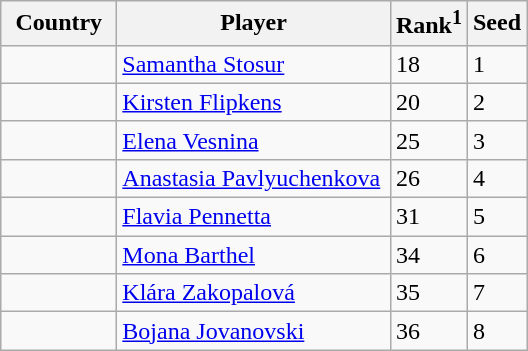<table class="sortable wikitable">
<tr>
<th width="70">Country</th>
<th width="175">Player</th>
<th>Rank<sup>1</sup></th>
<th>Seed</th>
</tr>
<tr>
<td></td>
<td><a href='#'>Samantha Stosur</a></td>
<td>18</td>
<td>1</td>
</tr>
<tr>
<td></td>
<td><a href='#'>Kirsten Flipkens</a></td>
<td>20</td>
<td>2</td>
</tr>
<tr>
<td></td>
<td><a href='#'>Elena Vesnina</a></td>
<td>25</td>
<td>3</td>
</tr>
<tr>
<td></td>
<td><a href='#'>Anastasia Pavlyuchenkova</a></td>
<td>26</td>
<td>4</td>
</tr>
<tr>
<td></td>
<td><a href='#'>Flavia Pennetta</a></td>
<td>31</td>
<td>5</td>
</tr>
<tr>
<td></td>
<td><a href='#'>Mona Barthel</a></td>
<td>34</td>
<td>6</td>
</tr>
<tr>
<td></td>
<td><a href='#'>Klára Zakopalová</a></td>
<td>35</td>
<td>7</td>
</tr>
<tr>
<td></td>
<td><a href='#'>Bojana Jovanovski</a></td>
<td>36</td>
<td>8</td>
</tr>
</table>
